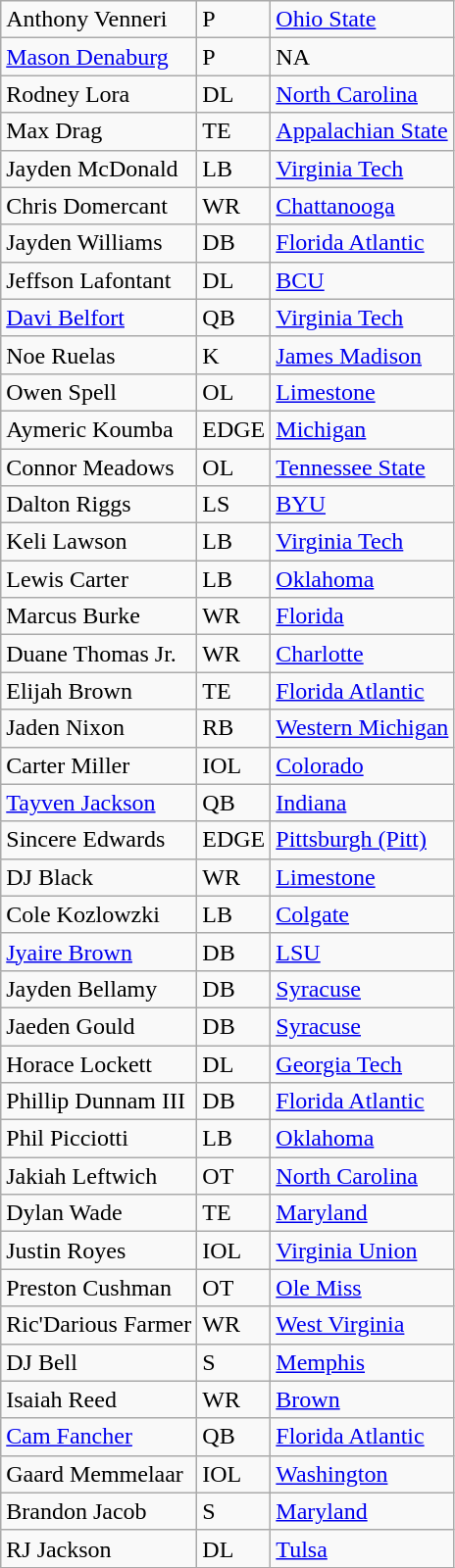<table class="wikitable">
<tr>
<td>Anthony Venneri</td>
<td>P</td>
<td><a href='#'>Ohio State</a></td>
</tr>
<tr>
<td><a href='#'>Mason Denaburg</a></td>
<td>P</td>
<td>NA</td>
</tr>
<tr>
<td>Rodney Lora</td>
<td>DL</td>
<td><a href='#'>North Carolina</a></td>
</tr>
<tr>
<td>Max Drag</td>
<td>TE</td>
<td><a href='#'>Appalachian State</a></td>
</tr>
<tr>
<td>Jayden McDonald</td>
<td>LB</td>
<td><a href='#'>Virginia Tech</a></td>
</tr>
<tr>
<td>Chris Domercant</td>
<td>WR</td>
<td><a href='#'>Chattanooga</a></td>
</tr>
<tr>
<td>Jayden Williams</td>
<td>DB</td>
<td><a href='#'>Florida Atlantic</a></td>
</tr>
<tr>
<td>Jeffson Lafontant</td>
<td>DL</td>
<td><a href='#'>BCU</a></td>
</tr>
<tr>
<td><a href='#'>Davi Belfort</a></td>
<td>QB</td>
<td><a href='#'>Virginia Tech</a></td>
</tr>
<tr>
<td>Noe Ruelas</td>
<td>K</td>
<td><a href='#'>James Madison</a></td>
</tr>
<tr>
<td>Owen Spell</td>
<td>OL</td>
<td><a href='#'>Limestone</a></td>
</tr>
<tr>
<td>Aymeric Koumba</td>
<td>EDGE</td>
<td><a href='#'>Michigan</a></td>
</tr>
<tr>
<td>Connor Meadows</td>
<td>OL</td>
<td><a href='#'>Tennessee State</a></td>
</tr>
<tr>
<td>Dalton Riggs</td>
<td>LS</td>
<td><a href='#'>BYU</a></td>
</tr>
<tr>
<td>Keli Lawson</td>
<td>LB</td>
<td><a href='#'>Virginia Tech</a></td>
</tr>
<tr>
<td>Lewis Carter</td>
<td>LB</td>
<td><a href='#'>Oklahoma</a></td>
</tr>
<tr>
<td>Marcus Burke</td>
<td>WR</td>
<td><a href='#'>Florida</a></td>
</tr>
<tr>
<td>Duane Thomas Jr.</td>
<td>WR</td>
<td><a href='#'>Charlotte</a></td>
</tr>
<tr>
<td>Elijah Brown</td>
<td>TE</td>
<td><a href='#'>Florida Atlantic</a></td>
</tr>
<tr>
<td>Jaden Nixon</td>
<td>RB</td>
<td><a href='#'>Western Michigan</a></td>
</tr>
<tr>
<td>Carter Miller</td>
<td>IOL</td>
<td><a href='#'>Colorado</a></td>
</tr>
<tr>
<td><a href='#'>Tayven Jackson</a></td>
<td>QB</td>
<td><a href='#'>Indiana</a></td>
</tr>
<tr>
<td>Sincere Edwards</td>
<td>EDGE</td>
<td><a href='#'>Pittsburgh (Pitt)</a></td>
</tr>
<tr>
<td>DJ Black</td>
<td>WR</td>
<td><a href='#'>Limestone</a></td>
</tr>
<tr>
<td>Cole Kozlowzki</td>
<td>LB</td>
<td><a href='#'>Colgate</a></td>
</tr>
<tr>
<td><a href='#'>Jyaire Brown</a></td>
<td>DB</td>
<td><a href='#'>LSU</a></td>
</tr>
<tr>
<td>Jayden Bellamy</td>
<td>DB</td>
<td><a href='#'>Syracuse</a></td>
</tr>
<tr>
<td>Jaeden Gould</td>
<td>DB</td>
<td><a href='#'>Syracuse</a></td>
</tr>
<tr>
<td>Horace Lockett</td>
<td>DL</td>
<td><a href='#'>Georgia Tech</a></td>
</tr>
<tr>
<td>Phillip Dunnam III</td>
<td>DB</td>
<td><a href='#'>Florida Atlantic</a></td>
</tr>
<tr>
<td>Phil Picciotti</td>
<td>LB</td>
<td><a href='#'>Oklahoma</a></td>
</tr>
<tr>
<td>Jakiah Leftwich</td>
<td>OT</td>
<td><a href='#'>North Carolina</a></td>
</tr>
<tr>
<td>Dylan Wade</td>
<td>TE</td>
<td><a href='#'>Maryland</a></td>
</tr>
<tr>
<td>Justin Royes</td>
<td>IOL</td>
<td><a href='#'>Virginia Union</a></td>
</tr>
<tr>
<td>Preston Cushman</td>
<td>OT</td>
<td><a href='#'>Ole Miss</a></td>
</tr>
<tr>
<td>Ric'Darious Farmer</td>
<td>WR</td>
<td><a href='#'>West Virginia</a></td>
</tr>
<tr>
<td>DJ Bell</td>
<td>S</td>
<td><a href='#'>Memphis</a></td>
</tr>
<tr>
<td>Isaiah Reed</td>
<td>WR</td>
<td><a href='#'>Brown</a></td>
</tr>
<tr>
<td><a href='#'>Cam Fancher</a></td>
<td>QB</td>
<td><a href='#'>Florida Atlantic</a></td>
</tr>
<tr>
<td>Gaard Memmelaar</td>
<td>IOL</td>
<td><a href='#'>Washington</a></td>
</tr>
<tr>
<td>Brandon Jacob</td>
<td>S</td>
<td><a href='#'>Maryland</a></td>
</tr>
<tr>
<td>RJ Jackson</td>
<td>DL</td>
<td><a href='#'>Tulsa</a></td>
</tr>
</table>
